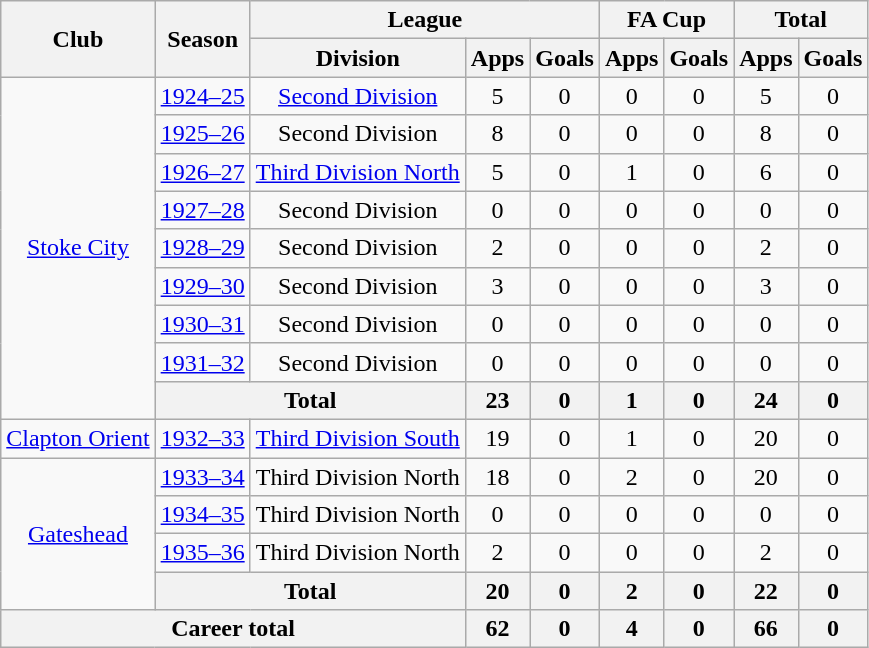<table class="wikitable" style="text-align: center;">
<tr>
<th rowspan="2">Club</th>
<th rowspan="2">Season</th>
<th colspan="3">League</th>
<th colspan="2">FA Cup</th>
<th colspan="2">Total</th>
</tr>
<tr>
<th>Division</th>
<th>Apps</th>
<th>Goals</th>
<th>Apps</th>
<th>Goals</th>
<th>Apps</th>
<th>Goals</th>
</tr>
<tr>
<td rowspan="9"><a href='#'>Stoke City</a></td>
<td><a href='#'>1924–25</a></td>
<td><a href='#'>Second Division</a></td>
<td>5</td>
<td>0</td>
<td>0</td>
<td>0</td>
<td>5</td>
<td>0</td>
</tr>
<tr>
<td><a href='#'>1925–26</a></td>
<td>Second Division</td>
<td>8</td>
<td>0</td>
<td>0</td>
<td>0</td>
<td>8</td>
<td>0</td>
</tr>
<tr>
<td><a href='#'>1926–27</a></td>
<td><a href='#'>Third Division North</a></td>
<td>5</td>
<td>0</td>
<td>1</td>
<td>0</td>
<td>6</td>
<td>0</td>
</tr>
<tr>
<td><a href='#'>1927–28</a></td>
<td>Second Division</td>
<td>0</td>
<td>0</td>
<td>0</td>
<td>0</td>
<td>0</td>
<td>0</td>
</tr>
<tr>
<td><a href='#'>1928–29</a></td>
<td>Second Division</td>
<td>2</td>
<td>0</td>
<td>0</td>
<td>0</td>
<td>2</td>
<td>0</td>
</tr>
<tr>
<td><a href='#'>1929–30</a></td>
<td>Second Division</td>
<td>3</td>
<td>0</td>
<td>0</td>
<td>0</td>
<td>3</td>
<td>0</td>
</tr>
<tr>
<td><a href='#'>1930–31</a></td>
<td>Second Division</td>
<td>0</td>
<td>0</td>
<td>0</td>
<td>0</td>
<td>0</td>
<td>0</td>
</tr>
<tr>
<td><a href='#'>1931–32</a></td>
<td>Second Division</td>
<td>0</td>
<td>0</td>
<td>0</td>
<td>0</td>
<td>0</td>
<td>0</td>
</tr>
<tr>
<th colspan=2>Total</th>
<th>23</th>
<th>0</th>
<th>1</th>
<th>0</th>
<th>24</th>
<th>0</th>
</tr>
<tr>
<td><a href='#'>Clapton Orient</a></td>
<td><a href='#'>1932–33</a></td>
<td><a href='#'>Third Division South</a></td>
<td>19</td>
<td>0</td>
<td>1</td>
<td>0</td>
<td>20</td>
<td>0</td>
</tr>
<tr>
<td rowspan="4"><a href='#'>Gateshead</a></td>
<td><a href='#'>1933–34</a></td>
<td>Third Division North</td>
<td>18</td>
<td>0</td>
<td>2</td>
<td>0</td>
<td>20</td>
<td>0</td>
</tr>
<tr>
<td><a href='#'>1934–35</a></td>
<td>Third Division North</td>
<td>0</td>
<td>0</td>
<td>0</td>
<td>0</td>
<td>0</td>
<td>0</td>
</tr>
<tr>
<td><a href='#'>1935–36</a></td>
<td>Third Division North</td>
<td>2</td>
<td>0</td>
<td>0</td>
<td>0</td>
<td>2</td>
<td>0</td>
</tr>
<tr>
<th colspan=2>Total</th>
<th>20</th>
<th>0</th>
<th>2</th>
<th>0</th>
<th>22</th>
<th>0</th>
</tr>
<tr>
<th colspan="3">Career total</th>
<th>62</th>
<th>0</th>
<th>4</th>
<th>0</th>
<th>66</th>
<th>0</th>
</tr>
</table>
